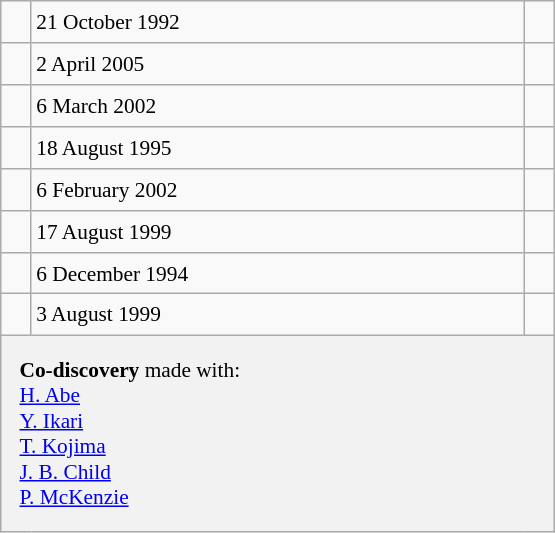<table class="wikitable" style="font-size: 89%; float: left; width: 26em; margin-right: 1em; height: 355px">
<tr>
<td></td>
<td>21 October 1992</td>
<td></td>
</tr>
<tr>
<td></td>
<td>2 April 2005</td>
<td></td>
</tr>
<tr>
<td></td>
<td>6 March 2002</td>
<td></td>
</tr>
<tr>
<td></td>
<td>18 August 1995</td>
<td></td>
</tr>
<tr>
<td></td>
<td>6 February 2002</td>
<td></td>
</tr>
<tr>
<td></td>
<td>17 August 1999</td>
<td></td>
</tr>
<tr>
<td><strong></strong></td>
<td>6 December 1994</td>
<td></td>
</tr>
<tr>
<td></td>
<td>3 August 1999</td>
<td></td>
</tr>
<tr>
<th colspan=3 style="font-weight: normal; text-align: left; padding: 4px 12px;"><strong>Co-discovery</strong> made with:<br> <a href='#'>H. Abe</a><br> <a href='#'>Y. Ikari</a><br> <a href='#'>T. Kojima</a><br> <a href='#'>J. B. Child</a><br> <a href='#'>P. McKenzie</a></th>
</tr>
</table>
